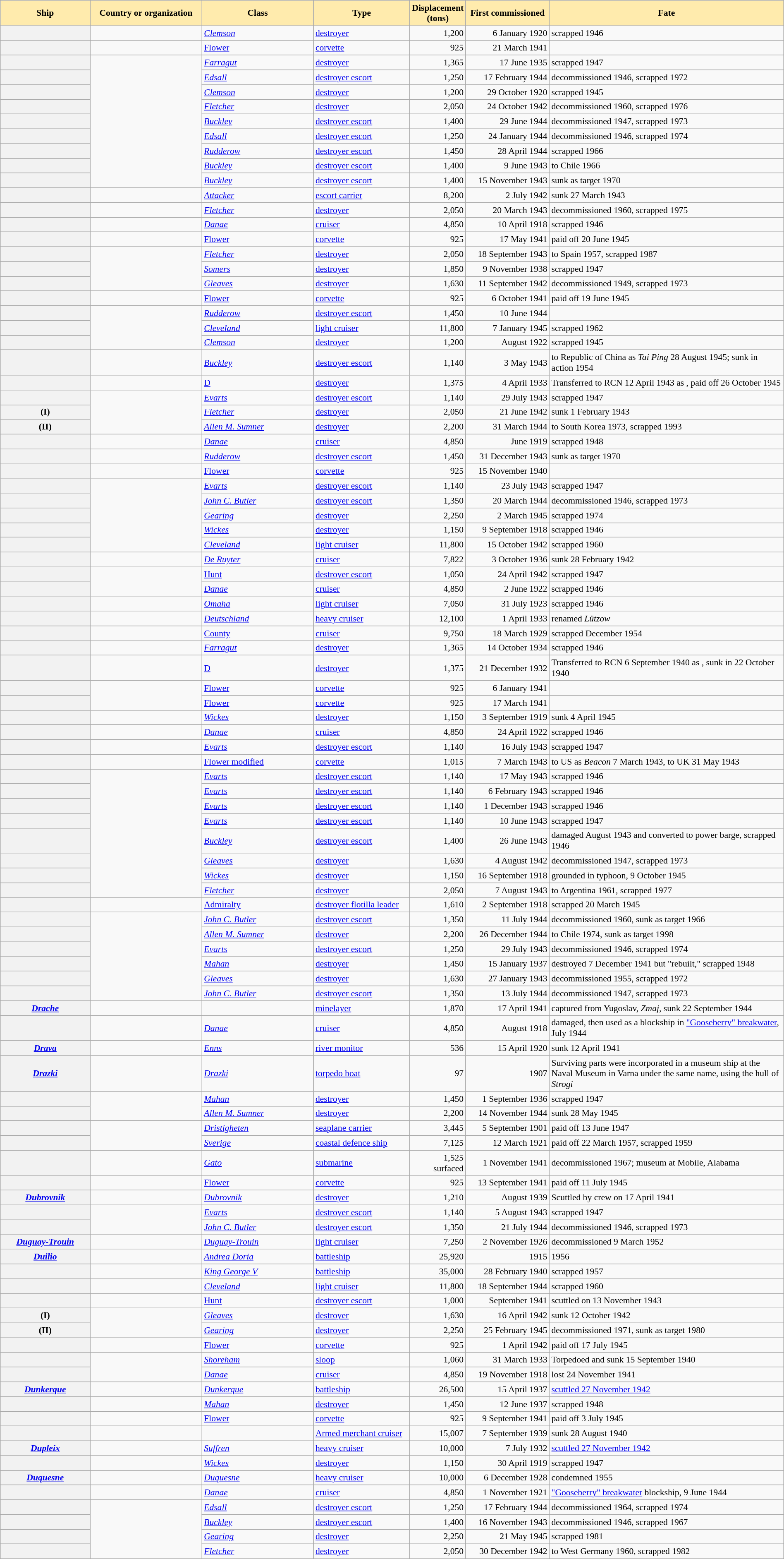<table class="wikitable sortable plainrowheaders" style="width:100%; font-size: 90%">
<tr>
<th scope="col" style="width:12%; background: #ffebad;">Ship</th>
<th scope="col" style="width:15%; background: #ffebad;">Country or organization</th>
<th scope="col" style="width:15%; background: #ffebad;">Class</th>
<th scope="col" style="width:13%; background: #ffebad;">Type</th>
<th scope="col" style="width:2%; background: #ffebad;">Displacement (tons)</th>
<th scope="col" style="width:11%; background: #ffebad;">First commissioned</th>
<th scope="col" style="width:32%; background: #ffebad;">Fate</th>
</tr>
<tr>
<th scope="row"></th>
<td></td>
<td><a href='#'><em>Clemson</em></a></td>
<td><a href='#'>destroyer</a></td>
<td style="text-align:right;">1,200</td>
<td style="text-align:right;">6 January 1920</td>
<td>scrapped 1946</td>
</tr>
<tr>
<th scope="row"></th>
<td></td>
<td><a href='#'>Flower</a></td>
<td><a href='#'>corvette</a></td>
<td style="text-align:right;">925</td>
<td style="text-align:right;">21 March 1941</td>
<td></td>
</tr>
<tr>
<th scope="row"></th>
<td rowspan="9"></td>
<td><a href='#'><em>Farragut</em></a></td>
<td><a href='#'>destroyer</a></td>
<td style="text-align:right;">1,365</td>
<td style="text-align:right;">17 June 1935</td>
<td>scrapped 1947</td>
</tr>
<tr>
<th scope="row"></th>
<td><a href='#'><em>Edsall</em></a></td>
<td><a href='#'>destroyer escort</a></td>
<td style="text-align:right;">1,250</td>
<td style="text-align:right;">17 February 1944</td>
<td>decommissioned 1946, scrapped 1972</td>
</tr>
<tr>
<th scope="row"></th>
<td><a href='#'><em>Clemson</em></a></td>
<td><a href='#'>destroyer</a></td>
<td style="text-align:right;">1,200</td>
<td style="text-align:right;">29 October 1920</td>
<td>scrapped 1945</td>
</tr>
<tr>
<th scope="row"></th>
<td><a href='#'><em>Fletcher</em></a></td>
<td><a href='#'>destroyer</a></td>
<td style="text-align:right;">2,050</td>
<td style="text-align:right;">24 October 1942</td>
<td>decommissioned 1960, scrapped 1976</td>
</tr>
<tr>
<th scope="row"></th>
<td><a href='#'><em>Buckley</em></a></td>
<td><a href='#'>destroyer escort</a></td>
<td style="text-align:right;">1,400</td>
<td style="text-align:right;">29 June 1944</td>
<td>decommissioned 1947, scrapped 1973</td>
</tr>
<tr>
<th scope="row"></th>
<td><a href='#'><em>Edsall</em></a></td>
<td><a href='#'>destroyer escort</a></td>
<td style="text-align:right;">1,250</td>
<td style="text-align:right;">24 January 1944</td>
<td>decommissioned 1946, scrapped 1974</td>
</tr>
<tr>
<th scope="row"></th>
<td><a href='#'><em>Rudderow</em></a></td>
<td><a href='#'>destroyer escort</a></td>
<td style="text-align:right;">1,450</td>
<td style="text-align:right;">28 April 1944</td>
<td>scrapped 1966</td>
</tr>
<tr>
<th scope="row"></th>
<td><a href='#'><em>Buckley</em></a></td>
<td><a href='#'>destroyer escort</a></td>
<td style="text-align:right;">1,400</td>
<td style="text-align:right;">9 June 1943</td>
<td>to Chile 1966</td>
</tr>
<tr>
<th scope="row"></th>
<td><a href='#'><em>Buckley</em></a></td>
<td><a href='#'>destroyer escort</a></td>
<td style="text-align:right;">1,400</td>
<td style="text-align:right;">15 November 1943</td>
<td>sunk as target 1970</td>
</tr>
<tr>
<th scope="row"></th>
<td></td>
<td><a href='#'><em>Attacker</em></a></td>
<td><a href='#'>escort carrier</a></td>
<td style="text-align:right;">8,200</td>
<td style="text-align:right;">2 July 1942</td>
<td>sunk 27 March 1943</td>
</tr>
<tr>
<th scope="row"></th>
<td></td>
<td><a href='#'><em>Fletcher</em></a></td>
<td><a href='#'>destroyer</a></td>
<td style="text-align:right;">2,050</td>
<td style="text-align:right;">20 March 1943</td>
<td>decommissioned 1960, scrapped 1975</td>
</tr>
<tr>
<th scope="row"></th>
<td></td>
<td><a href='#'><em>Danae</em></a></td>
<td><a href='#'>cruiser</a></td>
<td style="text-align:right;">4,850</td>
<td style="text-align:right;">10 April 1918</td>
<td>scrapped 1946</td>
</tr>
<tr>
<th scope="row"></th>
<td></td>
<td><a href='#'>Flower</a></td>
<td><a href='#'>corvette</a></td>
<td style="text-align:right;">925</td>
<td style="text-align:right;">17 May 1941</td>
<td>paid off 20 June 1945</td>
</tr>
<tr>
<th scope="row"></th>
<td rowspan="3"></td>
<td><a href='#'><em>Fletcher</em></a></td>
<td><a href='#'>destroyer</a></td>
<td style="text-align:right;">2,050</td>
<td style="text-align:right;">18 September 1943</td>
<td>to Spain 1957, scrapped 1987</td>
</tr>
<tr>
<th scope="row"></th>
<td><a href='#'><em>Somers</em></a></td>
<td><a href='#'>destroyer</a></td>
<td style="text-align:right;">1,850</td>
<td style="text-align:right;">9 November 1938</td>
<td>scrapped 1947</td>
</tr>
<tr>
<th scope="row"></th>
<td><a href='#'><em>Gleaves</em></a></td>
<td><a href='#'>destroyer</a></td>
<td style="text-align:right;">1,630</td>
<td style="text-align:right;">11 September 1942</td>
<td>decommissioned 1949, scrapped 1973</td>
</tr>
<tr>
<th scope="row"></th>
<td></td>
<td><a href='#'>Flower</a></td>
<td><a href='#'>corvette</a></td>
<td style="text-align:right;">925</td>
<td style="text-align:right;">6 October 1941</td>
<td>paid off 19 June 1945</td>
</tr>
<tr>
<th scope="row"></th>
<td rowspan="3"></td>
<td><a href='#'><em>Rudderow</em></a></td>
<td><a href='#'>destroyer escort</a></td>
<td style="text-align:right;">1,450</td>
<td style="text-align:right;">10 June 1944</td>
<td></td>
</tr>
<tr>
<th scope="row"></th>
<td><a href='#'><em>Cleveland</em></a></td>
<td><a href='#'>light cruiser</a></td>
<td style="text-align:right;">11,800</td>
<td style="text-align:right;">7 January 1945</td>
<td>scrapped 1962</td>
</tr>
<tr>
<th scope="row"></th>
<td><a href='#'><em>Clemson</em></a></td>
<td><a href='#'>destroyer</a></td>
<td style="text-align:right;">1,200</td>
<td style="text-align:right;">August 1922</td>
<td>scrapped 1945</td>
</tr>
<tr>
<th scope="row"></th>
<td><br></td>
<td><a href='#'><em>Buckley</em></a></td>
<td><a href='#'>destroyer escort</a></td>
<td style="text-align:right;">1,140</td>
<td style="text-align:right;">3 May 1943</td>
<td>to Republic of China as <em>Tai Ping</em> 28 August 1945; sunk in action 1954</td>
</tr>
<tr>
<th scope="row"></th>
<td><br></td>
<td><a href='#'>D</a></td>
<td><a href='#'>destroyer</a></td>
<td style="text-align:right;">1,375</td>
<td style="text-align:right;">4 April 1933</td>
<td>Transferred to RCN 12 April 1943 as , paid off 26 October 1945</td>
</tr>
<tr>
<th scope="row"></th>
<td rowspan="3"></td>
<td><em><a href='#'>Evarts</a></em></td>
<td><a href='#'>destroyer escort</a></td>
<td style="text-align:right;">1,140</td>
<td style="text-align:right;">29 July 1943</td>
<td>scrapped 1947</td>
</tr>
<tr>
<th scope="row"> (I)</th>
<td><a href='#'><em>Fletcher</em></a></td>
<td><a href='#'>destroyer</a></td>
<td style="text-align:right;">2,050</td>
<td style="text-align:right;">21 June 1942</td>
<td>sunk 1 February 1943</td>
</tr>
<tr>
<th scope="row"> (II)</th>
<td><em><a href='#'>Allen M. Sumner</a></em></td>
<td><a href='#'>destroyer</a></td>
<td style="text-align:right;">2,200</td>
<td style="text-align:right;">31 March 1944</td>
<td>to South Korea 1973, scrapped 1993</td>
</tr>
<tr>
<th scope="row"></th>
<td></td>
<td><a href='#'><em>Danae</em></a></td>
<td><a href='#'>cruiser</a></td>
<td style="text-align:right;">4,850</td>
<td style="text-align:right;">June 1919</td>
<td>scrapped 1948</td>
</tr>
<tr>
<th scope="row"></th>
<td></td>
<td><a href='#'><em>Rudderow</em></a></td>
<td><a href='#'>destroyer escort</a></td>
<td style="text-align:right;">1,450</td>
<td style="text-align:right;">31 December 1943</td>
<td>sunk as target 1970</td>
</tr>
<tr>
<th scope="row"></th>
<td></td>
<td><a href='#'>Flower</a></td>
<td><a href='#'>corvette</a></td>
<td style="text-align:right;">925</td>
<td style="text-align:right;">15 November 1940</td>
<td></td>
</tr>
<tr>
<th scope="row"></th>
<td rowspan="5"></td>
<td><em><a href='#'>Evarts</a></em></td>
<td><a href='#'>destroyer escort</a></td>
<td style="text-align:right;">1,140</td>
<td style="text-align:right;">23 July 1943</td>
<td>scrapped 1947</td>
</tr>
<tr>
<th scope="row"></th>
<td><a href='#'><em>John C. Butler</em></a></td>
<td><a href='#'>destroyer escort</a></td>
<td style="text-align:right;">1,350</td>
<td style="text-align:right;">20 March 1944</td>
<td>decommissioned 1946, scrapped 1973</td>
</tr>
<tr>
<th scope="row"></th>
<td><em><a href='#'>Gearing</a></em></td>
<td><a href='#'>destroyer</a></td>
<td style="text-align:right;">2,250</td>
<td style="text-align:right;">2 March 1945</td>
<td>scrapped 1974</td>
</tr>
<tr>
<th scope="row"></th>
<td><a href='#'><em>Wickes</em></a></td>
<td><a href='#'>destroyer</a></td>
<td style="text-align:right;">1,150</td>
<td style="text-align:right;">9 September 1918</td>
<td>scrapped 1946</td>
</tr>
<tr>
<th scope="row"></th>
<td><a href='#'><em>Cleveland</em></a></td>
<td><a href='#'>light cruiser</a></td>
<td style="text-align:right;">11,800</td>
<td style="text-align:right;">15 October 1942</td>
<td>scrapped 1960</td>
</tr>
<tr>
<th scope="row"></th>
<td></td>
<td><a href='#'><em>De Ruyter</em></a></td>
<td><a href='#'>cruiser</a></td>
<td style="text-align:right;">7,822</td>
<td style="text-align:right;">3 October 1936</td>
<td>sunk 28 February 1942</td>
</tr>
<tr>
<th scope="row"></th>
<td rowspan="2"></td>
<td><a href='#'>Hunt</a></td>
<td><a href='#'>destroyer escort</a></td>
<td style="text-align:right;">1,050</td>
<td style="text-align:right;">24 April 1942</td>
<td>scrapped 1947</td>
</tr>
<tr>
<th scope="row"></th>
<td><a href='#'><em>Danae</em></a></td>
<td><a href='#'>cruiser</a></td>
<td style="text-align:right;">4,850</td>
<td style="text-align:right;">2 June 1922</td>
<td>scrapped 1946</td>
</tr>
<tr>
<th scope="row"></th>
<td></td>
<td><a href='#'><em>Omaha</em></a></td>
<td><a href='#'>light cruiser</a></td>
<td style="text-align:right;">7,050</td>
<td style="text-align:right;">31 July 1923</td>
<td>scrapped 1946</td>
</tr>
<tr>
<th scope="row"></th>
<td></td>
<td><a href='#'><em>Deutschland</em></a></td>
<td><a href='#'>heavy cruiser</a></td>
<td style="text-align:right;">12,100</td>
<td style="text-align:right;">1 April 1933</td>
<td>renamed <em>Lützow</em></td>
</tr>
<tr>
<th scope="row"></th>
<td></td>
<td><a href='#'>County</a></td>
<td><a href='#'>cruiser</a></td>
<td style="text-align:right;">9,750</td>
<td style="text-align:right;">18 March 1929</td>
<td>scrapped December 1954</td>
</tr>
<tr>
<th scope="row"></th>
<td></td>
<td><a href='#'><em>Farragut</em></a></td>
<td><a href='#'>destroyer</a></td>
<td style="text-align:right;">1,365</td>
<td style="text-align:right;">14 October 1934</td>
<td>scrapped 1946</td>
</tr>
<tr>
<th scope="row"></th>
<td><br></td>
<td><a href='#'>D</a></td>
<td><a href='#'>destroyer</a></td>
<td style="text-align:right;">1,375</td>
<td style="text-align:right;">21 December 1932</td>
<td>Transferred to RCN 6 September 1940 as , sunk in 22 October 1940</td>
</tr>
<tr>
<th scope="row"></th>
<td rowspan="2"></td>
<td><a href='#'>Flower</a></td>
<td><a href='#'>corvette</a></td>
<td style="text-align:right;">925</td>
<td style="text-align:right;">6 January 1941</td>
<td></td>
</tr>
<tr>
<th scope="row"></th>
<td><a href='#'>Flower</a></td>
<td><a href='#'>corvette</a></td>
<td style="text-align:right;">925</td>
<td style="text-align:right;">17 March 1941</td>
<td></td>
</tr>
<tr>
<th scope="row"></th>
<td></td>
<td><a href='#'><em>Wickes</em></a></td>
<td><a href='#'>destroyer</a></td>
<td style="text-align:right;">1,150</td>
<td style="text-align:right;">3 September 1919</td>
<td>sunk 4 April 1945</td>
</tr>
<tr>
<th scope="row"></th>
<td></td>
<td><a href='#'><em>Danae</em></a></td>
<td><a href='#'>cruiser</a></td>
<td style="text-align:right;">4,850</td>
<td style="text-align:right;">24 April 1922</td>
<td>scrapped 1946</td>
</tr>
<tr>
<th scope="row"></th>
<td></td>
<td><em><a href='#'>Evarts</a></em></td>
<td><a href='#'>destroyer escort</a></td>
<td style="text-align:right;">1,140</td>
<td style="text-align:right;">16 July 1943</td>
<td>scrapped 1947</td>
</tr>
<tr>
<th scope="row"></th>
<td><br></td>
<td><a href='#'>Flower modified</a></td>
<td><a href='#'>corvette</a></td>
<td style="text-align:right;">1,015</td>
<td style="text-align:right;">7 March 1943</td>
<td>to US as <em>Beacon</em> 7 March 1943, to UK 31 May 1943</td>
</tr>
<tr>
<th scope="row"></th>
<td rowspan="8"></td>
<td><em><a href='#'>Evarts</a></em></td>
<td><a href='#'>destroyer escort</a></td>
<td style="text-align:right;">1,140</td>
<td style="text-align:right;">17 May 1943</td>
<td>scrapped 1946</td>
</tr>
<tr>
<th scope="row"></th>
<td><em><a href='#'>Evarts</a></em></td>
<td><a href='#'>destroyer escort</a></td>
<td style="text-align:right;">1,140</td>
<td style="text-align:right;">6 February 1943</td>
<td>scrapped 1946</td>
</tr>
<tr>
<th scope="row"></th>
<td><em><a href='#'>Evarts</a></em></td>
<td><a href='#'>destroyer escort</a></td>
<td style="text-align:right;">1,140</td>
<td style="text-align:right;">1 December 1943</td>
<td>scrapped 1946</td>
</tr>
<tr>
<th scope="row"></th>
<td><em><a href='#'>Evarts</a></em></td>
<td><a href='#'>destroyer escort</a></td>
<td style="text-align:right;">1,140</td>
<td style="text-align:right;">10 June 1943</td>
<td>scrapped 1947</td>
</tr>
<tr>
<th scope="row"></th>
<td><a href='#'><em>Buckley</em></a></td>
<td><a href='#'>destroyer escort</a></td>
<td style="text-align:right;">1,400</td>
<td style="text-align:right;">26 June 1943</td>
<td>damaged August 1943 and converted to power barge, scrapped 1946</td>
</tr>
<tr>
<th scope="row"></th>
<td><a href='#'><em>Gleaves</em></a></td>
<td><a href='#'>destroyer</a></td>
<td style="text-align:right;">1,630</td>
<td style="text-align:right;">4 August 1942</td>
<td>decommissioned 1947, scrapped 1973</td>
</tr>
<tr>
<th scope="row"></th>
<td><a href='#'><em>Wickes</em></a></td>
<td><a href='#'>destroyer</a></td>
<td style="text-align:right;">1,150</td>
<td style="text-align:right;">16 September 1918</td>
<td>grounded in typhoon, 9 October 1945</td>
</tr>
<tr>
<th scope="row"></th>
<td><a href='#'><em>Fletcher</em></a></td>
<td><a href='#'>destroyer</a></td>
<td style="text-align:right;">2,050</td>
<td style="text-align:right;">7 August 1943</td>
<td>to Argentina 1961, scrapped 1977</td>
</tr>
<tr>
<th scope="row"></th>
<td></td>
<td><a href='#'>Admiralty</a></td>
<td><a href='#'>destroyer flotilla leader</a></td>
<td style="text-align:right;">1,610</td>
<td style="text-align:right;">2 September 1918</td>
<td>scrapped 20 March 1945</td>
</tr>
<tr>
<th scope="row"></th>
<td rowspan="6"></td>
<td><a href='#'><em>John C. Butler</em></a></td>
<td><a href='#'>destroyer escort</a></td>
<td style="text-align:right;">1,350</td>
<td style="text-align:right;">11 July 1944</td>
<td>decommissioned 1960, sunk as target 1966</td>
</tr>
<tr>
<th scope="row"></th>
<td><em><a href='#'>Allen M. Sumner</a></em></td>
<td><a href='#'>destroyer</a></td>
<td style="text-align:right;">2,200</td>
<td style="text-align:right;">26 December 1944</td>
<td>to Chile 1974, sunk as target 1998</td>
</tr>
<tr>
<th scope="row"></th>
<td><em><a href='#'>Evarts</a></em></td>
<td><a href='#'>destroyer escort</a></td>
<td style="text-align:right;">1,250</td>
<td style="text-align:right;">29 July 1943</td>
<td>decommissioned 1946, scrapped 1974</td>
</tr>
<tr>
<th scope="row"></th>
<td><em><a href='#'>Mahan</a></em></td>
<td><a href='#'>destroyer</a></td>
<td style="text-align:right;">1,450</td>
<td style="text-align:right;">15 January 1937</td>
<td>destroyed 7 December 1941 but "rebuilt," scrapped 1948</td>
</tr>
<tr>
<th scope="row"></th>
<td><a href='#'><em>Gleaves</em></a></td>
<td><a href='#'>destroyer</a></td>
<td style="text-align:right;">1,630</td>
<td style="text-align:right;">27 January 1943</td>
<td>decommissioned 1955, scrapped 1972</td>
</tr>
<tr>
<th scope="row"></th>
<td><a href='#'><em>John C. Butler</em></a></td>
<td><a href='#'>destroyer escort</a></td>
<td style="text-align:right;">1,350</td>
<td style="text-align:right;">13 July 1944</td>
<td>decommissioned 1947, scrapped 1973</td>
</tr>
<tr>
<th scope="row"><em><a href='#'>Drache</a></em></th>
<td></td>
<td></td>
<td><a href='#'>minelayer</a></td>
<td style="text-align:right;">1,870</td>
<td style="text-align:right;">17 April 1941</td>
<td>captured from Yugoslav, <em>Zmaj,</em> sunk 22 September 1944</td>
</tr>
<tr>
<th scope="row"></th>
<td><br></td>
<td><a href='#'><em>Danae</em></a></td>
<td><a href='#'>cruiser</a></td>
<td style="text-align:right;">4,850</td>
<td style="text-align:right;">August 1918</td>
<td>damaged, then used as a blockship in <a href='#'>"Gooseberry" breakwater</a>, July 1944</td>
</tr>
<tr>
<th scope="row"><em><a href='#'>Drava</a></em></th>
<td></td>
<td><em><a href='#'>Enns</a></em></td>
<td><a href='#'>river monitor</a></td>
<td style="text-align:right;">536</td>
<td style="text-align:right;">15 April 1920</td>
<td>sunk 12 April 1941</td>
</tr>
<tr>
<th scope="row"><em><a href='#'>Drazki</a></em></th>
<td></td>
<td><em><a href='#'>Drazki</a></em></td>
<td><a href='#'>torpedo boat</a></td>
<td style="text-align:right;">97</td>
<td style="text-align:right;">1907</td>
<td>Surviving parts were incorporated in a museum ship at the Naval Museum in Varna under the same name, using the hull of <em>Strogi</em></td>
</tr>
<tr>
<th scope="row"></th>
<td rowspan="2"></td>
<td><em><a href='#'>Mahan</a></em></td>
<td><a href='#'>destroyer</a></td>
<td style="text-align:right;">1,450</td>
<td style="text-align:right;">1 September 1936</td>
<td>scrapped 1947</td>
</tr>
<tr>
<th scope="row"></th>
<td><em><a href='#'>Allen M. Sumner</a></em></td>
<td><a href='#'>destroyer</a></td>
<td style="text-align:right;">2,200</td>
<td style="text-align:right;">14 November 1944</td>
<td>sunk 28 May 1945</td>
</tr>
<tr>
<th scope="row"></th>
<td rowspan="2"></td>
<td><em><a href='#'>Dristigheten</a></em></td>
<td><a href='#'>seaplane carrier</a></td>
<td style="text-align:right;">3,445</td>
<td style="text-align:right;">5 September 1901</td>
<td>paid off 13 June 1947</td>
</tr>
<tr>
<th scope="row"></th>
<td><em><a href='#'>Sverige</a></em></td>
<td><a href='#'>coastal defence ship</a></td>
<td style="text-align:right;">7,125</td>
<td style="text-align:right;">12 March 1921</td>
<td>paid off 22 March 1957, scrapped 1959</td>
</tr>
<tr>
<th scope="row"></th>
<td></td>
<td><em><a href='#'>Gato</a></em></td>
<td><a href='#'>submarine</a></td>
<td style="text-align:right;">1,525 surfaced</td>
<td style="text-align:right;">1 November 1941</td>
<td>decommissioned 1967; museum at Mobile, Alabama</td>
</tr>
<tr>
<th scope="row"></th>
<td></td>
<td><a href='#'>Flower</a></td>
<td><a href='#'>corvette</a></td>
<td style="text-align:right;">925</td>
<td style="text-align:right;">13 September 1941</td>
<td>paid off 11 July 1945</td>
</tr>
<tr>
<th scope="row"><a href='#'><em>Dubrovnik</em></a></th>
<td></td>
<td><em><a href='#'>Dubrovnik</a></em></td>
<td><a href='#'>destroyer</a></td>
<td style="text-align:right;">1,210</td>
<td style="text-align:right;">August 1939</td>
<td>Scuttled by crew on 17 April 1941</td>
</tr>
<tr>
<th scope="row"></th>
<td rowspan="2"></td>
<td><em><a href='#'>Evarts</a></em></td>
<td><a href='#'>destroyer escort</a></td>
<td style="text-align:right;">1,140</td>
<td style="text-align:right;">5 August 1943</td>
<td>scrapped 1947</td>
</tr>
<tr>
<th scope="row"></th>
<td><a href='#'><em>John C. Butler</em></a></td>
<td><a href='#'>destroyer escort</a></td>
<td style="text-align:right;">1,350</td>
<td style="text-align:right;">21 July 1944</td>
<td>decommissioned 1946, scrapped 1973</td>
</tr>
<tr>
<th scope="row"><a href='#'><em>Duguay-Trouin</em></a></th>
<td><br></td>
<td><a href='#'><em>Duguay-Trouin</em></a></td>
<td><a href='#'>light cruiser</a></td>
<td style="text-align:right;">7,250</td>
<td style="text-align:right;">2 November 1926</td>
<td>decommissioned 9 March 1952</td>
</tr>
<tr>
<th scope="row"><a href='#'><em>Duilio</em></a></th>
<td></td>
<td><em><a href='#'>Andrea Doria</a></em></td>
<td><a href='#'>battleship</a></td>
<td style="text-align:right;">25,920</td>
<td style="text-align:right;">1915</td>
<td>1956</td>
</tr>
<tr>
<th scope="row"></th>
<td></td>
<td><a href='#'><em>King George V</em></a></td>
<td><a href='#'>battleship</a></td>
<td style="text-align:right;">35,000</td>
<td style="text-align:right;">28 February 1940</td>
<td>scrapped 1957</td>
</tr>
<tr>
<th scope="row"></th>
<td></td>
<td><a href='#'><em>Cleveland</em></a></td>
<td><a href='#'>light cruiser</a></td>
<td style="text-align:right;">11,800</td>
<td style="text-align:right;">18 September 1944</td>
<td>scrapped 1960</td>
</tr>
<tr>
<th scope="row"></th>
<td></td>
<td><a href='#'>Hunt</a></td>
<td><a href='#'>destroyer escort</a></td>
<td style="text-align:right;">1,000</td>
<td style="text-align:right;">September 1941</td>
<td>scuttled on 13 November 1943</td>
</tr>
<tr>
<th scope="row"> (I)</th>
<td rowspan="2"></td>
<td><a href='#'><em>Gleaves</em></a></td>
<td><a href='#'>destroyer</a></td>
<td style="text-align:right;">1,630</td>
<td style="text-align:right;">16 April 1942</td>
<td>sunk 12 October 1942</td>
</tr>
<tr>
<th scope="row"> (II)</th>
<td><em><a href='#'>Gearing</a></em></td>
<td><a href='#'>destroyer</a></td>
<td style="text-align:right;">2,250</td>
<td style="text-align:right;">25 February 1945</td>
<td>decommissioned 1971, sunk as target 1980</td>
</tr>
<tr>
<th scope="row"></th>
<td></td>
<td><a href='#'>Flower</a></td>
<td><a href='#'>corvette</a></td>
<td style="text-align:right;">925</td>
<td style="text-align:right;">1 April 1942</td>
<td>paid off 17 July 1945</td>
</tr>
<tr>
<th scope="row"></th>
<td rowspan="2"></td>
<td><a href='#'><em>Shoreham</em></a></td>
<td><a href='#'>sloop</a></td>
<td style="text-align:right;">1,060</td>
<td style="text-align:right;">31 March 1933</td>
<td>Torpedoed and sunk 15 September 1940</td>
</tr>
<tr>
<th scope="row"></th>
<td><a href='#'><em>Danae</em></a></td>
<td><a href='#'>cruiser</a></td>
<td style="text-align:right;">4,850</td>
<td style="text-align:right;">19 November 1918</td>
<td>lost 24 November 1941</td>
</tr>
<tr>
<th scope="row"><a href='#'><em>Dunkerque</em></a></th>
<td></td>
<td><a href='#'><em>Dunkerque</em></a></td>
<td><a href='#'>battleship</a></td>
<td style="text-align:right;">26,500</td>
<td style="text-align:right;">15 April 1937</td>
<td><a href='#'>scuttled 27 November 1942</a></td>
</tr>
<tr>
<th scope="row"></th>
<td></td>
<td><em><a href='#'>Mahan</a></em></td>
<td><a href='#'>destroyer</a></td>
<td style="text-align:right;">1,450</td>
<td style="text-align:right;">12 June 1937</td>
<td>scrapped 1948</td>
</tr>
<tr>
<th scope="row"></th>
<td></td>
<td><a href='#'>Flower</a></td>
<td><a href='#'>corvette</a></td>
<td style="text-align:right;">925</td>
<td style="text-align:right;">9 September 1941</td>
<td>paid off 3 July 1945</td>
</tr>
<tr>
<th scope="row"></th>
<td></td>
<td></td>
<td><a href='#'>Armed merchant cruiser</a></td>
<td style="text-align:right;">15,007</td>
<td style="text-align:right;">7 September 1939</td>
<td>sunk 28 August 1940</td>
</tr>
<tr>
<th scope="row"><em><a href='#'>Dupleix</a></em></th>
<td></td>
<td><em><a href='#'>Suffren</a></em></td>
<td><a href='#'>heavy cruiser</a></td>
<td style="text-align:right;">10,000</td>
<td style="text-align:right;">7 July 1932</td>
<td><a href='#'>scuttled 27 November 1942</a></td>
</tr>
<tr>
<th scope="row"></th>
<td></td>
<td><a href='#'><em>Wickes</em></a></td>
<td><a href='#'>destroyer</a></td>
<td style="text-align:right;">1,150</td>
<td style="text-align:right;">30 April 1919</td>
<td>scrapped 1947</td>
</tr>
<tr>
<th scope="row"><em><a href='#'>Duquesne</a></em></th>
<td><br></td>
<td><a href='#'><em>Duquesne</em></a></td>
<td><a href='#'>heavy cruiser</a></td>
<td style="text-align:right;">10,000</td>
<td style="text-align:right;">6 December 1928</td>
<td>condemned 1955</td>
</tr>
<tr>
<th scope="row"></th>
<td></td>
<td><a href='#'><em>Danae</em></a></td>
<td><a href='#'>cruiser</a></td>
<td style="text-align:right;">4,850</td>
<td style="text-align:right;">1 November 1921</td>
<td><a href='#'>"Gooseberry" breakwater</a> blockship, 9 June 1944</td>
</tr>
<tr>
<th scope="row"></th>
<td rowspan="4"></td>
<td><a href='#'><em>Edsall</em></a></td>
<td><a href='#'>destroyer escort</a></td>
<td style="text-align:right;">1,250</td>
<td style="text-align:right;">17 February 1944</td>
<td>decommissioned 1964, scrapped 1974</td>
</tr>
<tr>
<th scope="row"></th>
<td><a href='#'><em>Buckley</em></a></td>
<td><a href='#'>destroyer escort</a></td>
<td style="text-align:right;">1,400</td>
<td style="text-align:right;">16 November 1943</td>
<td>decommissioned 1946, scrapped 1967</td>
</tr>
<tr>
<th scope="row"></th>
<td><em><a href='#'>Gearing</a></em></td>
<td><a href='#'>destroyer</a></td>
<td style="text-align:right;">2,250</td>
<td style="text-align:right;">21 May 1945</td>
<td>scrapped 1981</td>
</tr>
<tr>
<th scope="row"></th>
<td><a href='#'><em>Fletcher</em></a></td>
<td><a href='#'>destroyer</a></td>
<td style="text-align:right;">2,050</td>
<td style="text-align:right;">30 December 1942</td>
<td>to West Germany 1960, scrapped 1982</td>
</tr>
</table>
